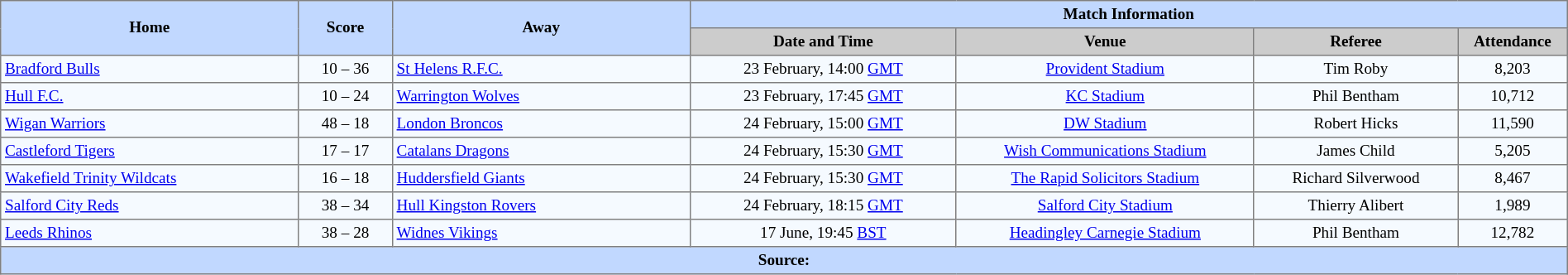<table border=1 style="border-collapse:collapse; font-size:80%; text-align:center;" cellpadding=3 cellspacing=0 width=100%>
<tr bgcolor=#C1D8FF>
<th rowspan=2 width=19%>Home</th>
<th rowspan=2 width=6%>Score</th>
<th rowspan=2 width=19%>Away</th>
<th colspan=6>Match Information</th>
</tr>
<tr bgcolor=#CCCCCC>
<th width=17%>Date and Time</th>
<th width=19%>Venue</th>
<th width=13%>Referee</th>
<th width=7%>Attendance</th>
</tr>
<tr bgcolor=#F5FAFF>
<td align=left> <a href='#'>Bradford Bulls</a></td>
<td>10 – 36</td>
<td align=left> <a href='#'>St Helens R.F.C.</a></td>
<td>23 February, 14:00 <a href='#'>GMT</a></td>
<td><a href='#'>Provident Stadium</a></td>
<td>Tim Roby</td>
<td>8,203</td>
</tr>
<tr bgcolor=#F5FAFF>
<td align=left> <a href='#'>Hull F.C.</a></td>
<td>10 – 24</td>
<td align=left> <a href='#'>Warrington Wolves</a></td>
<td>23 February, 17:45 <a href='#'>GMT</a></td>
<td><a href='#'>KC Stadium</a></td>
<td>Phil Bentham</td>
<td>10,712</td>
</tr>
<tr bgcolor=#F5FAFF>
<td align=left> <a href='#'>Wigan Warriors</a></td>
<td>48 – 18</td>
<td align=left> <a href='#'>London Broncos</a></td>
<td>24 February, 15:00 <a href='#'>GMT</a></td>
<td><a href='#'>DW Stadium</a></td>
<td>Robert Hicks</td>
<td>11,590</td>
</tr>
<tr bgcolor=#F5FAFF>
<td align=left> <a href='#'>Castleford Tigers</a></td>
<td>17 – 17</td>
<td align=left> <a href='#'>Catalans Dragons</a></td>
<td>24 February, 15:30 <a href='#'>GMT</a></td>
<td><a href='#'>Wish Communications Stadium</a></td>
<td>James Child</td>
<td>5,205</td>
</tr>
<tr bgcolor=#F5FAFF>
<td align=left> <a href='#'>Wakefield Trinity Wildcats</a></td>
<td>16 – 18</td>
<td align=left> <a href='#'>Huddersfield Giants</a></td>
<td>24 February, 15:30 <a href='#'>GMT</a></td>
<td><a href='#'>The Rapid Solicitors Stadium</a></td>
<td>Richard Silverwood</td>
<td>8,467</td>
</tr>
<tr bgcolor=#F5FAFF>
<td align=left> <a href='#'>Salford City Reds</a></td>
<td>38 – 34</td>
<td align=left> <a href='#'>Hull Kingston Rovers</a></td>
<td>24 February, 18:15 <a href='#'>GMT</a></td>
<td><a href='#'>Salford City Stadium</a></td>
<td>Thierry Alibert</td>
<td>1,989</td>
</tr>
<tr bgcolor=#F5FAFF>
<td align=left> <a href='#'>Leeds Rhinos</a></td>
<td>38 – 28</td>
<td align=left> <a href='#'>Widnes Vikings</a></td>
<td>17 June, 19:45 <a href='#'>BST</a></td>
<td><a href='#'>Headingley Carnegie Stadium</a></td>
<td>Phil Bentham</td>
<td>12,782</td>
</tr>
<tr bgcolor=#C1D8FF>
<th colspan=12>Source:</th>
</tr>
</table>
